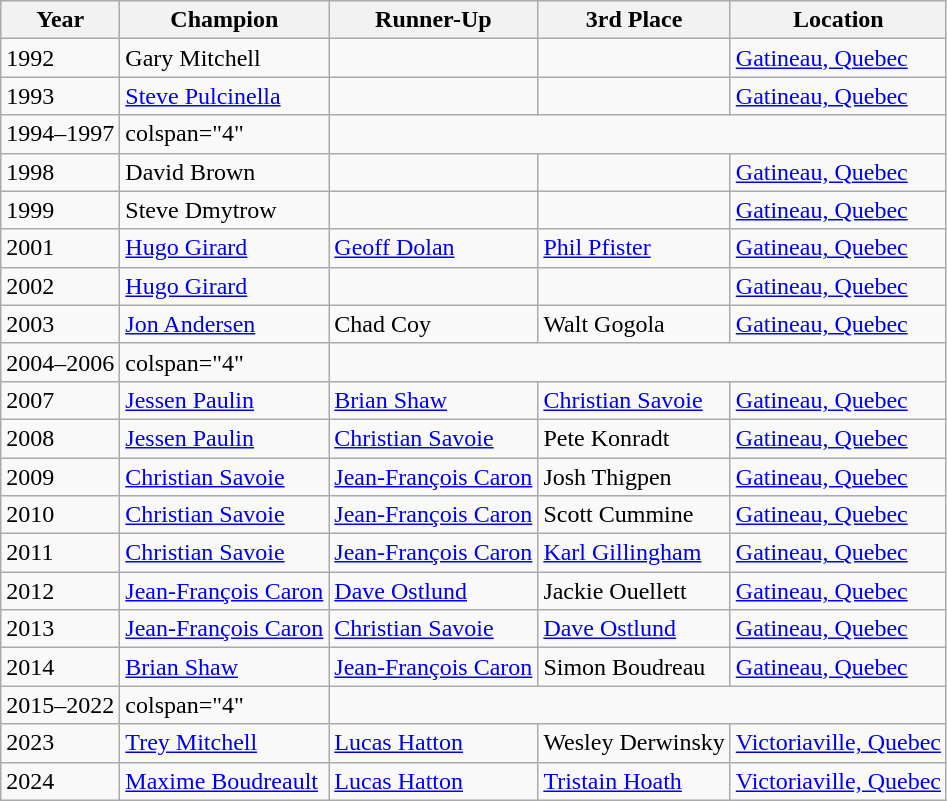<table class="wikitable">
<tr>
<th>Year</th>
<th>Champion</th>
<th>Runner-Up</th>
<th>3rd Place</th>
<th>Location</th>
</tr>
<tr>
<td>1992</td>
<td> Gary Mitchell</td>
<td></td>
<td></td>
<td><a href='#'>Gatineau, Quebec</a></td>
</tr>
<tr>
<td>1993</td>
<td> <a href='#'>Steve Pulcinella</a></td>
<td></td>
<td></td>
<td><a href='#'>Gatineau, Quebec</a></td>
</tr>
<tr>
<td>1994–1997</td>
<td>colspan="4" </td>
</tr>
<tr>
<td>1998</td>
<td> David Brown</td>
<td></td>
<td></td>
<td><a href='#'>Gatineau, Quebec</a></td>
</tr>
<tr>
<td>1999</td>
<td> Steve Dmytrow</td>
<td></td>
<td></td>
<td><a href='#'>Gatineau, Quebec</a></td>
</tr>
<tr>
<td>2001</td>
<td> <a href='#'>Hugo Girard</a></td>
<td> <a href='#'>Geoff Dolan</a></td>
<td> <a href='#'>Phil Pfister</a></td>
<td><a href='#'>Gatineau, Quebec</a></td>
</tr>
<tr>
<td>2002</td>
<td> <a href='#'>Hugo Girard</a></td>
<td></td>
<td></td>
<td><a href='#'>Gatineau, Quebec</a></td>
</tr>
<tr>
<td>2003</td>
<td> <a href='#'>Jon Andersen</a></td>
<td> Chad Coy</td>
<td> Walt Gogola</td>
<td><a href='#'>Gatineau, Quebec</a></td>
</tr>
<tr>
<td>2004–2006</td>
<td>colspan="4" </td>
</tr>
<tr>
<td>2007</td>
<td> <a href='#'>Jessen Paulin</a></td>
<td> <a href='#'>Brian Shaw</a></td>
<td> <a href='#'>Christian Savoie</a></td>
<td><a href='#'>Gatineau, Quebec</a></td>
</tr>
<tr>
<td>2008</td>
<td> <a href='#'>Jessen Paulin</a></td>
<td> <a href='#'>Christian Savoie</a></td>
<td> Pete Konradt</td>
<td><a href='#'>Gatineau, Quebec</a></td>
</tr>
<tr>
<td>2009</td>
<td> <a href='#'>Christian Savoie</a></td>
<td> <a href='#'>Jean-François Caron</a></td>
<td> Josh Thigpen</td>
<td><a href='#'>Gatineau, Quebec</a></td>
</tr>
<tr>
<td>2010</td>
<td> <a href='#'>Christian Savoie</a></td>
<td> <a href='#'>Jean-François Caron</a></td>
<td> Scott Cummine</td>
<td><a href='#'>Gatineau, Quebec</a></td>
</tr>
<tr>
<td>2011</td>
<td> <a href='#'>Christian Savoie</a></td>
<td> <a href='#'>Jean-François Caron</a></td>
<td> <a href='#'>Karl Gillingham</a></td>
<td><a href='#'>Gatineau, Quebec</a></td>
</tr>
<tr>
<td>2012</td>
<td> <a href='#'>Jean-François Caron</a></td>
<td> <a href='#'>Dave Ostlund</a></td>
<td> Jackie Ouellett</td>
<td><a href='#'>Gatineau, Quebec</a></td>
</tr>
<tr>
<td>2013</td>
<td> <a href='#'>Jean-François Caron</a></td>
<td> <a href='#'>Christian Savoie</a></td>
<td> <a href='#'>Dave Ostlund</a></td>
<td><a href='#'>Gatineau, Quebec</a></td>
</tr>
<tr>
<td>2014</td>
<td> <a href='#'>Brian Shaw</a></td>
<td> <a href='#'>Jean-François Caron</a></td>
<td> Simon Boudreau</td>
<td><a href='#'>Gatineau, Quebec</a></td>
</tr>
<tr>
<td>2015–2022</td>
<td>colspan="4" </td>
</tr>
<tr>
<td>2023</td>
<td> <a href='#'>Trey Mitchell</a></td>
<td> <a href='#'>Lucas Hatton</a></td>
<td> Wesley Derwinsky</td>
<td><a href='#'>Victoriaville, Quebec</a></td>
</tr>
<tr>
<td>2024</td>
<td> <a href='#'>Maxime Boudreault</a></td>
<td> <a href='#'>Lucas Hatton</a></td>
<td> <a href='#'>Tristain Hoath</a></td>
<td><a href='#'>Victoriaville, Quebec</a></td>
</tr>
</table>
